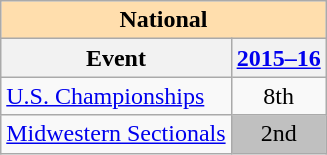<table class="wikitable" style="text-align:center">
<tr>
<th style="background-color: #ffdead; " colspan=2 align=center>National</th>
</tr>
<tr>
<th>Event</th>
<th><a href='#'>2015–16</a></th>
</tr>
<tr>
<td align=left><a href='#'>U.S. Championships</a></td>
<td>8th</td>
</tr>
<tr>
<td align=left><a href='#'>Midwestern Sectionals</a></td>
<td bgcolor=silver>2nd</td>
</tr>
</table>
